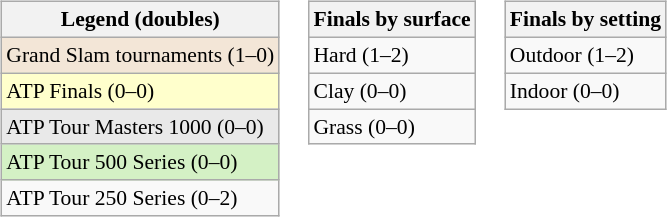<table>
<tr valign=top>
<td><br><table class=wikitable style=font-size:90%>
<tr>
<th>Legend (doubles)</th>
</tr>
<tr style=background:#f3e6d7>
<td>Grand Slam tournaments (1–0)</td>
</tr>
<tr style=background:#ffc>
<td>ATP Finals (0–0)</td>
</tr>
<tr style=background:#e9e9e9>
<td>ATP Tour Masters 1000 (0–0)</td>
</tr>
<tr style=background:#d4f1c5>
<td>ATP Tour 500 Series (0–0)</td>
</tr>
<tr>
<td>ATP Tour 250 Series (0–2)</td>
</tr>
</table>
</td>
<td><br><table class=wikitable style=font-size:90%>
<tr>
<th>Finals by surface</th>
</tr>
<tr>
<td>Hard (1–2)</td>
</tr>
<tr>
<td>Clay (0–0)</td>
</tr>
<tr>
<td>Grass (0–0)</td>
</tr>
</table>
</td>
<td><br><table class=wikitable style=font-size:90%>
<tr>
<th>Finals by setting</th>
</tr>
<tr>
<td>Outdoor (1–2)</td>
</tr>
<tr>
<td>Indoor (0–0)</td>
</tr>
</table>
</td>
</tr>
</table>
